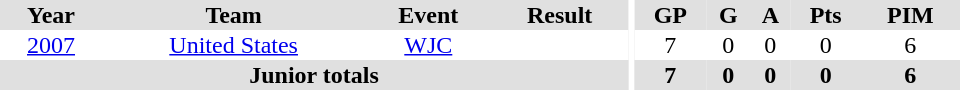<table border="0" cellpadding="1" cellspacing="0" ID="Table3" style="text-align:center; width:40em">
<tr ALIGN="center" bgcolor="#e0e0e0">
<th>Year</th>
<th>Team</th>
<th>Event</th>
<th>Result</th>
<th rowspan="99" bgcolor="#ffffff"></th>
<th>GP</th>
<th>G</th>
<th>A</th>
<th>Pts</th>
<th>PIM</th>
</tr>
<tr>
<td><a href='#'>2007</a></td>
<td><a href='#'>United States</a></td>
<td><a href='#'>WJC</a></td>
<td></td>
<td>7</td>
<td>0</td>
<td>0</td>
<td>0</td>
<td>6</td>
</tr>
<tr bgcolor="#e0e0e0">
<th colspan=4>Junior totals</th>
<th>7</th>
<th>0</th>
<th>0</th>
<th>0</th>
<th>6</th>
</tr>
</table>
